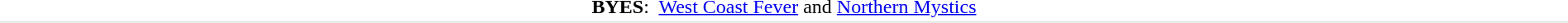<table style="text-align:center; border-bottom:1px solid #E0E0E0" width=100%>
<tr>
<td><strong>BYES</strong>:  <a href='#'>West Coast Fever</a> and <a href='#'>Northern Mystics</a></td>
</tr>
</table>
